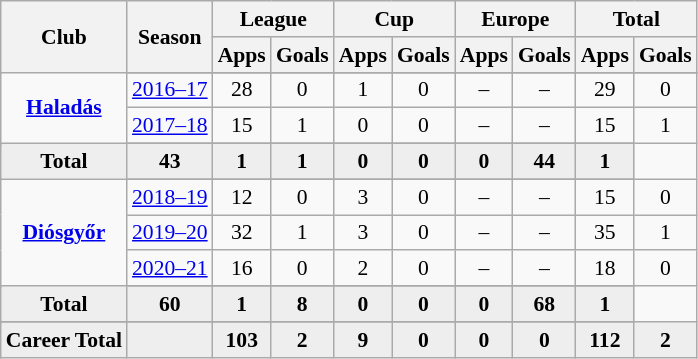<table class="wikitable" style="font-size:90%; text-align: center;">
<tr>
<th rowspan="2">Club</th>
<th rowspan="2">Season</th>
<th colspan="2">League</th>
<th colspan="2">Cup</th>
<th colspan="2">Europe</th>
<th colspan="2">Total</th>
</tr>
<tr>
<th>Apps</th>
<th>Goals</th>
<th>Apps</th>
<th>Goals</th>
<th>Apps</th>
<th>Goals</th>
<th>Apps</th>
<th>Goals</th>
</tr>
<tr ||-||-||-|->
<td rowspan="4" valign="center"><strong><a href='#'>Haladás</a></strong></td>
</tr>
<tr>
<td><a href='#'>2016–17</a></td>
<td>28</td>
<td>0</td>
<td>1</td>
<td>0</td>
<td>–</td>
<td>–</td>
<td>29</td>
<td>0</td>
</tr>
<tr>
<td><a href='#'>2017–18</a></td>
<td>15</td>
<td>1</td>
<td>0</td>
<td>0</td>
<td>–</td>
<td>–</td>
<td>15</td>
<td>1</td>
</tr>
<tr>
</tr>
<tr style="font-weight:bold; background-color:#eeeeee;">
<td>Total</td>
<td>43</td>
<td>1</td>
<td>1</td>
<td>0</td>
<td>0</td>
<td>0</td>
<td>44</td>
<td>1</td>
</tr>
<tr>
<td rowspan="5" valign="center"><strong><a href='#'>Diósgyőr</a></strong></td>
</tr>
<tr>
<td><a href='#'>2018–19</a></td>
<td>12</td>
<td>0</td>
<td>3</td>
<td>0</td>
<td>–</td>
<td>–</td>
<td>15</td>
<td>0</td>
</tr>
<tr>
<td><a href='#'>2019–20</a></td>
<td>32</td>
<td>1</td>
<td>3</td>
<td>0</td>
<td>–</td>
<td>–</td>
<td>35</td>
<td>1</td>
</tr>
<tr>
<td><a href='#'>2020–21</a></td>
<td>16</td>
<td>0</td>
<td>2</td>
<td>0</td>
<td>–</td>
<td>–</td>
<td>18</td>
<td>0</td>
</tr>
<tr>
</tr>
<tr style="font-weight:bold; background-color:#eeeeee;">
<td>Total</td>
<td>60</td>
<td>1</td>
<td>8</td>
<td>0</td>
<td>0</td>
<td>0</td>
<td>68</td>
<td>1</td>
</tr>
<tr>
</tr>
<tr style="font-weight:bold; background-color:#eeeeee;">
<td rowspan="2" valign="top"><strong>Career Total</strong></td>
<td></td>
<td><strong>103</strong></td>
<td><strong>2</strong></td>
<td><strong>9</strong></td>
<td><strong>0</strong></td>
<td><strong>0</strong></td>
<td><strong>0</strong></td>
<td><strong>112</strong></td>
<td><strong>2</strong></td>
</tr>
</table>
